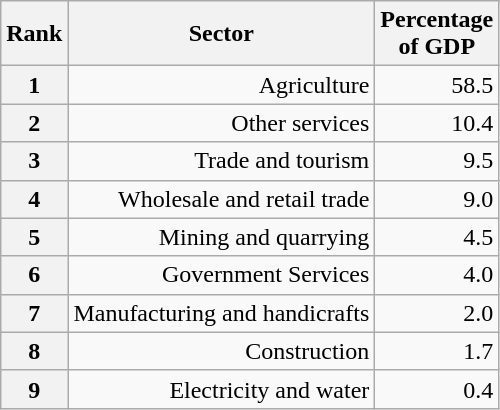<table class="wikitable floatright" style="margin-right: 0; margin-left: 1em; text-align:right;">
<tr>
<th scope="col">Rank</th>
<th scope="col">Sector</th>
<th scope="col">Percentage<br> of GDP</th>
</tr>
<tr>
<th scope="row">1</th>
<td>Agriculture</td>
<td>58.5</td>
</tr>
<tr>
<th scope="row">2</th>
<td>Other services</td>
<td>10.4</td>
</tr>
<tr>
<th scope="row">3</th>
<td>Trade and tourism</td>
<td>9.5</td>
</tr>
<tr>
<th scope="row">4</th>
<td>Wholesale and retail trade</td>
<td>9.0</td>
</tr>
<tr>
<th scope="row">5</th>
<td>Mining and quarrying</td>
<td>4.5</td>
</tr>
<tr>
<th scope="row">6</th>
<td>Government Services</td>
<td>4.0</td>
</tr>
<tr>
<th scope="row">7</th>
<td>Manufacturing and handicrafts</td>
<td>2.0</td>
</tr>
<tr>
<th scope="row">8</th>
<td>Construction</td>
<td>1.7</td>
</tr>
<tr>
<th scope="row">9</th>
<td>Electricity and water</td>
<td>0.4</td>
</tr>
</table>
